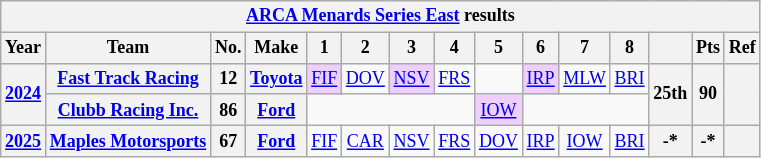<table class="wikitable" style="text-align:center; font-size:75%">
<tr>
<th colspan=15><a href='#'>ARCA Menards Series East</a> results</th>
</tr>
<tr>
<th>Year</th>
<th>Team</th>
<th>No.</th>
<th>Make</th>
<th>1</th>
<th>2</th>
<th>3</th>
<th>4</th>
<th>5</th>
<th>6</th>
<th>7</th>
<th>8</th>
<th></th>
<th>Pts</th>
<th>Ref</th>
</tr>
<tr>
<th rowspan=2><a href='#'>2024</a></th>
<th><a href='#'>Fast Track Racing</a></th>
<th>12</th>
<th><a href='#'>Toyota</a></th>
<td style="background:#EFCFFF;"><a href='#'>FIF</a><br></td>
<td><a href='#'>DOV</a></td>
<td style="background:#EFCFFF;"><a href='#'>NSV</a><br></td>
<td><a href='#'>FRS</a></td>
<td></td>
<td style="background:#EFCFFF;"><a href='#'>IRP</a><br></td>
<td><a href='#'>MLW</a></td>
<td><a href='#'>BRI</a></td>
<th rowspan=2>25th</th>
<th rowspan=2>90</th>
<th rowspan=2></th>
</tr>
<tr>
<th><a href='#'>Clubb Racing Inc.</a></th>
<th>86</th>
<th><a href='#'>Ford</a></th>
<td colspan=4></td>
<td style="background:#EFCFFF;"><a href='#'>IOW</a><br></td>
<td colspan=3></td>
</tr>
<tr>
<th><a href='#'>2025</a></th>
<th><a href='#'>Maples Motorsports</a></th>
<th>67</th>
<th><a href='#'>Ford</a></th>
<td><a href='#'>FIF</a></td>
<td><a href='#'>CAR</a></td>
<td><a href='#'>NSV</a></td>
<td><a href='#'>FRS</a></td>
<td><a href='#'>DOV</a></td>
<td><a href='#'>IRP</a></td>
<td><a href='#'>IOW</a></td>
<td><a href='#'>BRI</a></td>
<th>-*</th>
<th>-*</th>
<th></th>
</tr>
</table>
